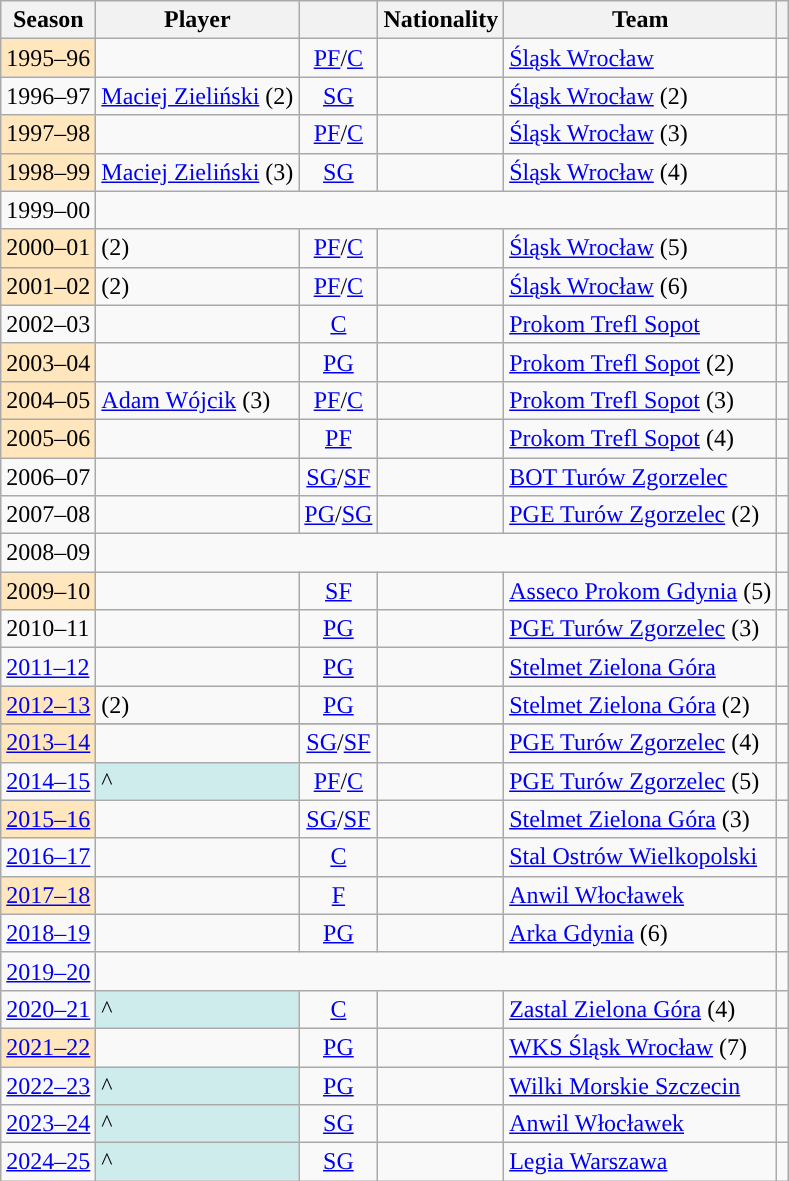<table class="wikitable plainrowheaders sortable" summary="Year (sortable), Player (sortable), Position (sortable), Nationality (sortable) and Team (sortable)">
<tr>
<th scope="col">Season</th>
<th scope="col">Player</th>
<th scope="col"></th>
<th scope="col">Nationality</th>
<th scope="col">Team</th>
<th scope="col"></th>
</tr>
<tr>
<td style="background-color:#FFE6BD;">1995–96</td>
<td></td>
<td align=center><a href='#'>PF</a>/<a href='#'>C</a></td>
<td></td>
<td><a href='#'>Śląsk Wrocław</a></td>
<td></td>
</tr>
<tr>
<td>1996–97</td>
<td><a href='#'>Maciej Zieliński</a> (2)</td>
<td align=center><a href='#'>SG</a></td>
<td></td>
<td><a href='#'>Śląsk Wrocław</a> (2)</td>
<td></td>
</tr>
<tr>
<td style="background-color:#FFE6BD;">1997–98</td>
<td></td>
<td align=center><a href='#'>PF</a>/<a href='#'>C</a></td>
<td></td>
<td><a href='#'>Śląsk Wrocław</a> (3)</td>
<td></td>
</tr>
<tr>
<td style="background-color:#FFE6BD;">1998–99</td>
<td><a href='#'>Maciej Zieliński</a> (3)</td>
<td align=center><a href='#'>SG</a></td>
<td></td>
<td><a href='#'>Śląsk Wrocław</a> (4)</td>
<td></td>
</tr>
<tr>
<td>1999–00</td>
<td !scope="row" colspan=4></td>
<td></td>
</tr>
<tr>
<td style="background-color:#FFE6BD;">2000–01</td>
<td> (2)</td>
<td align=center><a href='#'>PF</a>/<a href='#'>C</a></td>
<td></td>
<td><a href='#'>Śląsk Wrocław</a> (5)</td>
<td></td>
</tr>
<tr>
<td style="background-color:#FFE6BD;">2001–02</td>
<td> (2)</td>
<td align=center><a href='#'>PF</a>/<a href='#'>C</a></td>
<td></td>
<td><a href='#'>Śląsk Wrocław</a> (6)</td>
<td></td>
</tr>
<tr>
<td>2002–03</td>
<td></td>
<td align=center><a href='#'>C</a></td>
<td><br></td>
<td><a href='#'>Prokom Trefl Sopot</a></td>
<td></td>
</tr>
<tr>
<td style="background-color:#FFE6BD;">2003–04</td>
<td></td>
<td align=center><a href='#'>PG</a></td>
<td></td>
<td><a href='#'>Prokom Trefl Sopot</a> (2)</td>
<td></td>
</tr>
<tr>
<td style="background-color:#FFE6BD;">2004–05</td>
<td><a href='#'>Adam Wójcik</a> (3)</td>
<td align=center><a href='#'>PF</a>/<a href='#'>C</a></td>
<td></td>
<td><a href='#'>Prokom Trefl Sopot</a> (3)</td>
<td></td>
</tr>
<tr>
<td style="background-color:#FFE6BD;">2005–06</td>
<td></td>
<td align=center><a href='#'>PF</a></td>
<td></td>
<td><a href='#'>Prokom Trefl Sopot</a> (4)</td>
<td></td>
</tr>
<tr>
<td>2006–07</td>
<td></td>
<td align=center><a href='#'>SG</a>/<a href='#'>SF</a></td>
<td></td>
<td><a href='#'>BOT Turów Zgorzelec</a></td>
<td></td>
</tr>
<tr>
<td>2007–08</td>
<td></td>
<td align=center><a href='#'>PG</a>/<a href='#'>SG</a></td>
<td></td>
<td><a href='#'>PGE Turów Zgorzelec</a> (2)</td>
<td></td>
</tr>
<tr>
<td>2008–09</td>
<td !scope="row" colspan=4></td>
<td align=center></td>
</tr>
<tr>
<td style="background-color:#FFE6BD;">2009–10</td>
<td></td>
<td align=center><a href='#'>SF</a></td>
<td></td>
<td><a href='#'>Asseco Prokom Gdynia</a> (5)</td>
<td align=center></td>
</tr>
<tr>
<td>2010–11</td>
<td></td>
<td align=center><a href='#'>PG</a></td>
<td></td>
<td><a href='#'>PGE Turów Zgorzelec</a> (3)</td>
<td align=center></td>
</tr>
<tr>
<td><a href='#'>2011–12</a></td>
<td></td>
<td align=center><a href='#'>PG</a></td>
<td></td>
<td><a href='#'>Stelmet Zielona Góra</a></td>
<td align=center></td>
</tr>
<tr>
<td style="background-color:#FFE6BD;"><a href='#'>2012–13</a></td>
<td> (2)</td>
<td align=center><a href='#'>PG</a></td>
<td></td>
<td><a href='#'>Stelmet Zielona Góra</a> (2)</td>
<td align=center></td>
</tr>
<tr>
</tr>
<tr>
<td style="background-color:#FFE6BD;"><a href='#'>2013–14</a></td>
<td></td>
<td align=center><a href='#'>SG</a>/<a href='#'>SF</a></td>
<td></td>
<td><a href='#'>PGE Turów Zgorzelec</a> (4)</td>
<td align=center></td>
</tr>
<tr>
<td><a href='#'>2014–15</a></td>
<td bgcolor="#cfecec">^</td>
<td align=center><a href='#'>PF</a>/<a href='#'>C</a></td>
<td></td>
<td><a href='#'>PGE Turów Zgorzelec</a> (5)</td>
<td align=center></td>
</tr>
<tr>
<td style="background-color:#FFE6BD;"><a href='#'>2015–16</a></td>
<td></td>
<td align=center><a href='#'>SG</a>/<a href='#'>SF</a></td>
<td></td>
<td><a href='#'>Stelmet Zielona Góra</a> (3)</td>
<td align=center></td>
</tr>
<tr>
<td><a href='#'>2016–17</a></td>
<td></td>
<td align=center><a href='#'>C</a></td>
<td></td>
<td><a href='#'>Stal Ostrów Wielkopolski</a></td>
<td align=center></td>
</tr>
<tr>
<td style="background-color:#FFE6BD;"><a href='#'>2017–18</a></td>
<td></td>
<td align=center><a href='#'>F</a></td>
<td></td>
<td><a href='#'>Anwil Włocławek</a></td>
<td></td>
</tr>
<tr>
<td><a href='#'>2018–19</a></td>
<td></td>
<td align=center><a href='#'>PG</a></td>
<td></td>
<td><a href='#'>Arka Gdynia</a> (6)</td>
<td></td>
</tr>
<tr>
<td><a href='#'>2019–20</a></td>
<td !scope="row" colspan=4></td>
<td align=center></td>
</tr>
<tr>
<td><a href='#'>2020–21</a></td>
<td bgcolor="#cfecec">^</td>
<td align=center><a href='#'>C</a></td>
<td></td>
<td><a href='#'>Zastal Zielona Góra</a> (4)</td>
<td></td>
</tr>
<tr>
<td style="background-color:#FFE6BD;"><a href='#'>2021–22</a></td>
<td></td>
<td align=center><a href='#'>PG</a></td>
<td></td>
<td><a href='#'>WKS Śląsk Wrocław</a> (7)</td>
<td></td>
</tr>
<tr>
<td><a href='#'>2022–23</a></td>
<td bgcolor="#cfecec">^</td>
<td align=center><a href='#'>PG</a></td>
<td></td>
<td><a href='#'>Wilki Morskie Szczecin</a></td>
<td></td>
</tr>
<tr>
<td><a href='#'>2023–24</a></td>
<td bgcolor="#cfecec">^</td>
<td align=center><a href='#'>SG</a></td>
<td></td>
<td><a href='#'>Anwil Włocławek</a></td>
<td></td>
</tr>
<tr>
<td><a href='#'>2024–25</a></td>
<td bgcolor="#cfecec">^</td>
<td align=center><a href='#'>SG</a></td>
<td></td>
<td><a href='#'>Legia Warszawa</a></td>
<td></td>
</tr>
</table>
